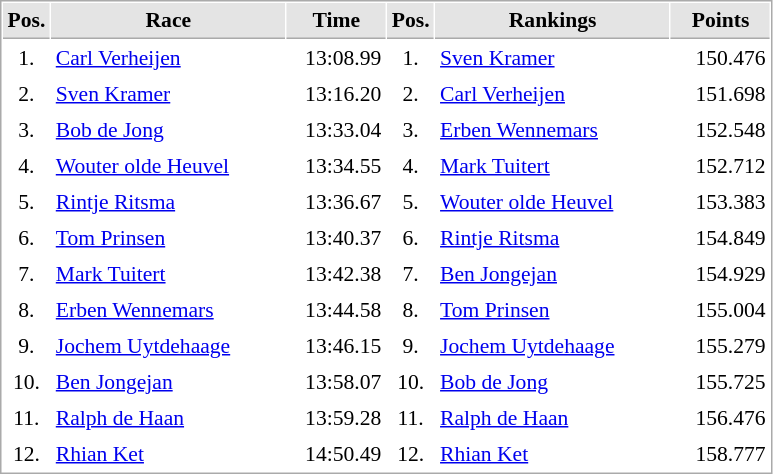<table cellspacing="1" cellpadding="3" style="border:1px solid #AAAAAA;font-size:90%">
<tr bgcolor="#E4E4E4">
<th style="border-bottom:1px solid #AAAAAA" width=10>Pos.</th>
<th style="border-bottom:1px solid #AAAAAA" width=150>Race</th>
<th style="border-bottom:1px solid #AAAAAA" width=60>Time</th>
<th style="border-bottom:1px solid #AAAAAA" width=10>Pos.</th>
<th style="border-bottom:1px solid #AAAAAA" width=150>Rankings</th>
<th style="border-bottom:1px solid #AAAAAA" width=60>Points</th>
</tr>
<tr>
<td align="center">1.</td>
<td><a href='#'>Carl Verheijen</a></td>
<td align="right">13:08.99</td>
<td align="center">1.</td>
<td><a href='#'>Sven Kramer</a></td>
<td align="right">150.476</td>
</tr>
<tr>
<td align="center">2.</td>
<td><a href='#'>Sven Kramer</a></td>
<td align="right">13:16.20</td>
<td align="center">2.</td>
<td><a href='#'>Carl Verheijen</a></td>
<td align="right">151.698</td>
</tr>
<tr>
<td align="center">3.</td>
<td><a href='#'>Bob de Jong</a></td>
<td align="right">13:33.04</td>
<td align="center">3.</td>
<td><a href='#'>Erben Wennemars</a></td>
<td align="right">152.548</td>
</tr>
<tr>
<td align="center">4.</td>
<td><a href='#'>Wouter olde Heuvel</a></td>
<td align="right">13:34.55</td>
<td align="center">4.</td>
<td><a href='#'>Mark Tuitert</a></td>
<td align="right">152.712</td>
</tr>
<tr>
<td align="center">5.</td>
<td><a href='#'>Rintje Ritsma</a></td>
<td align="right">13:36.67</td>
<td align="center">5.</td>
<td><a href='#'>Wouter olde Heuvel</a></td>
<td align="right">153.383</td>
</tr>
<tr>
<td align="center">6.</td>
<td><a href='#'>Tom Prinsen</a></td>
<td align="right">13:40.37</td>
<td align="center">6.</td>
<td><a href='#'>Rintje Ritsma</a></td>
<td align="right">154.849</td>
</tr>
<tr>
<td align="center">7.</td>
<td><a href='#'>Mark Tuitert</a></td>
<td align="right">13:42.38</td>
<td align="center">7.</td>
<td><a href='#'>Ben Jongejan</a></td>
<td align="right">154.929</td>
</tr>
<tr>
<td align="center">8.</td>
<td><a href='#'>Erben Wennemars</a></td>
<td align="right">13:44.58</td>
<td align="center">8.</td>
<td><a href='#'>Tom Prinsen</a></td>
<td align="right">155.004</td>
</tr>
<tr>
<td align="center">9.</td>
<td><a href='#'>Jochem Uytdehaage</a></td>
<td align="right">13:46.15</td>
<td align="center">9.</td>
<td><a href='#'>Jochem Uytdehaage</a></td>
<td align="right">155.279</td>
</tr>
<tr>
<td align="center">10.</td>
<td><a href='#'>Ben Jongejan</a></td>
<td align="right">13:58.07</td>
<td align="center">10.</td>
<td><a href='#'>Bob de Jong</a></td>
<td align="right">155.725</td>
</tr>
<tr>
<td align="center">11.</td>
<td><a href='#'>Ralph de Haan</a></td>
<td align="right">13:59.28</td>
<td align="center">11.</td>
<td><a href='#'>Ralph de Haan</a></td>
<td align="right">156.476</td>
</tr>
<tr>
<td align="center">12.</td>
<td><a href='#'>Rhian Ket</a></td>
<td align="right">14:50.49</td>
<td align="center">12.</td>
<td><a href='#'>Rhian Ket</a></td>
<td align="right">158.777</td>
</tr>
</table>
